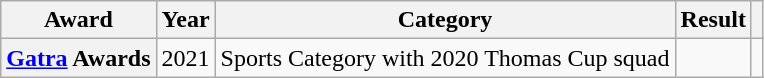<table class="wikitable plainrowheaders sortable">
<tr>
<th scope="col">Award</th>
<th scope="col">Year</th>
<th scope="col">Category</th>
<th scope="col">Result</th>
<th scope="col" class="unsortable"></th>
</tr>
<tr>
<th scope="row"><a href='#'>Gatra</a> Awards</th>
<td>2021</td>
<td>Sports Category with 2020 Thomas Cup squad</td>
<td></td>
<td></td>
</tr>
</table>
